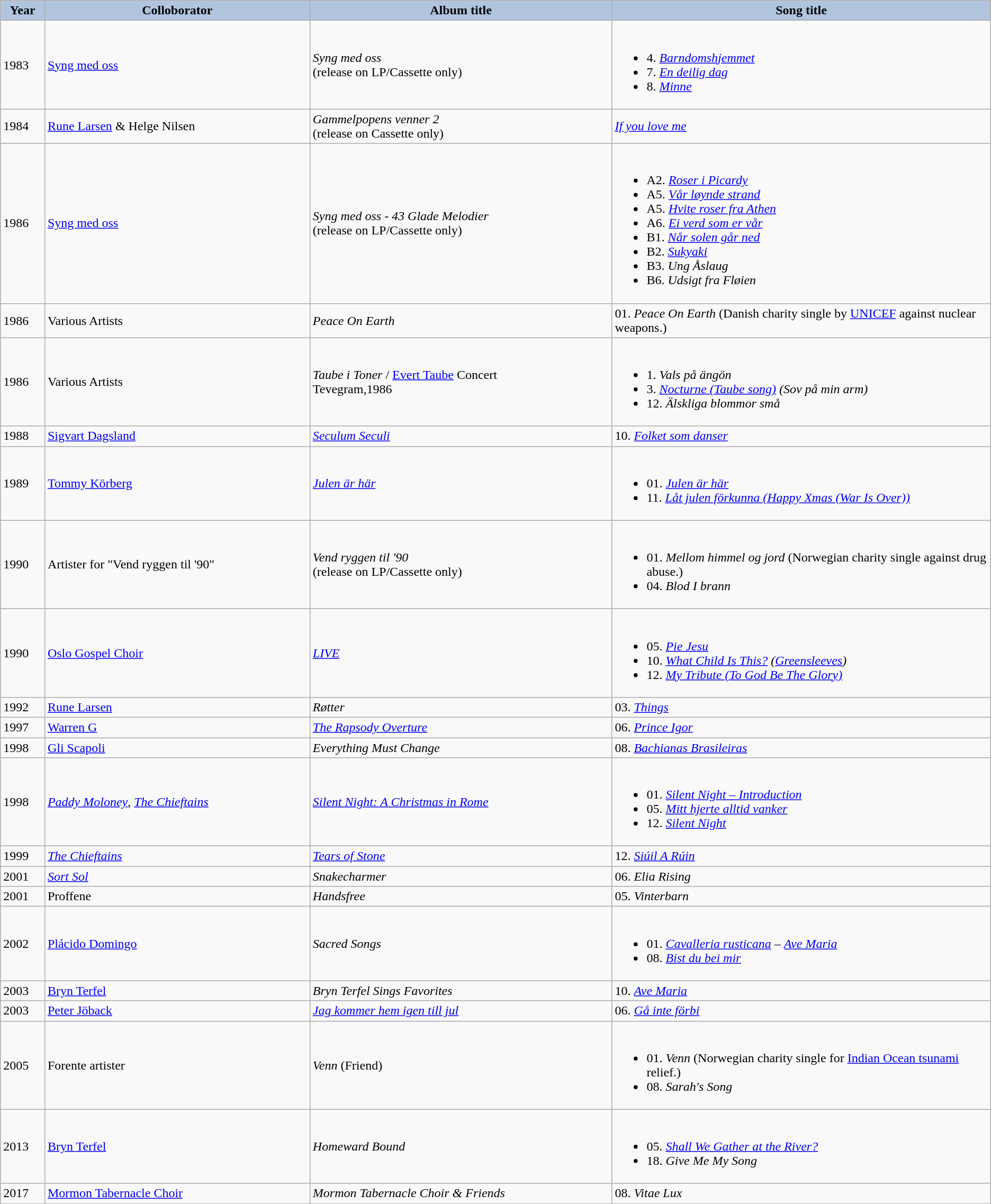<table class="wikitable">
<tr>
<th style="background:#B0C4DE" width="50">Year</th>
<th style="background:#B0C4DE" width="350">Colloborator</th>
<th style="background:#B0C4DE" width="400">Album title</th>
<th style="background:#B0C4DE" width="500">Song title</th>
</tr>
<tr>
<td>1983</td>
<td><a href='#'>Syng med oss</a></td>
<td><em>Syng med oss</em><br>(release on LP/Cassette only)</td>
<td><br><ul><li>4. <em><a href='#'>Barndomshjemmet</a></em></li><li>7. <em><a href='#'>En deilig dag</a></em></li><li>8. <em><a href='#'>Minne</a></em></li></ul></td>
</tr>
<tr>
<td>1984</td>
<td><a href='#'>Rune Larsen</a> & Helge Nilsen</td>
<td><em>Gammelpopens venner 2</em><br>(release on Cassette only)</td>
<td><em><a href='#'>If you love me</a></em></td>
</tr>
<tr>
<td>1986</td>
<td><a href='#'>Syng med oss</a></td>
<td><em>Syng med oss - 43 Glade Melodier</em><br>(release on LP/Cassette only)</td>
<td><br><ul><li>A2. <em><a href='#'>Roser i Picardy</a></em></li><li>A5. <em><a href='#'>Vår løynde strand</a></em></li><li>A5. <em><a href='#'>Hvite roser fra Athen</a></em></li><li>A6. <em><a href='#'>Ei verd som er vår</a></em></li><li>B1. <em><a href='#'>Når solen går ned</a></em></li><li>B2. <em><a href='#'>Sukyaki</a></em></li><li>B3. <em>Ung Åslaug</em></li><li>B6. <em>Udsigt fra Fløien</em></li></ul></td>
</tr>
<tr>
<td>1986</td>
<td>Various Artists</td>
<td><em>Peace On Earth</em></td>
<td>01. <em>Peace On Earth</em> (Danish charity single by <a href='#'>UNICEF</a> against nuclear weapons.)</td>
</tr>
<tr>
<td>1986</td>
<td>Various Artists</td>
<td><em>Taube i Toner</em> / <a href='#'>Evert Taube</a> Concert<br>Tevegram,1986<br></td>
<td><br><ul><li>1. <em>Vals på ängön</em></li><li>3. <em><a href='#'>Nocturne (Taube song)</a> (Sov på min arm)</em></li><li>12. <em>Älskliga blommor små</em></li></ul></td>
</tr>
<tr>
<td>1988</td>
<td><a href='#'>Sigvart Dagsland</a></td>
<td><em><a href='#'>Seculum Seculi</a></em></td>
<td>10. <em><a href='#'>Folket som danser</a></em></td>
</tr>
<tr>
<td>1989</td>
<td><a href='#'>Tommy Körberg</a></td>
<td><em><a href='#'>Julen är här</a></em></td>
<td><br><ul><li>01. <em><a href='#'>Julen är här</a></em></li><li>11. <em><a href='#'>Låt julen förkunna (Happy Xmas (War Is Over))</a></em></li></ul></td>
</tr>
<tr>
<td>1990</td>
<td>Artister for "Vend ryggen til '90"</td>
<td><em>Vend ryggen til '90</em><br>(release on LP/Cassette only)</td>
<td><br><ul><li>01. <em>Mellom himmel og jord</em> (Norwegian charity single against drug abuse.)</li><li>04. <em>Blod I brann</em></li></ul></td>
</tr>
<tr>
<td>1990</td>
<td><a href='#'>Oslo Gospel Choir</a></td>
<td><em><a href='#'>LIVE</a></em></td>
<td><br><ul><li>05. <em><a href='#'>Pie Jesu</a></em></li><li>10. <em><a href='#'>What Child Is This?</a> (<a href='#'>Greensleeves</a>)</em></li><li>12. <em><a href='#'>My Tribute (To God Be The Glory)</a></em></li></ul></td>
</tr>
<tr>
<td>1992</td>
<td><a href='#'>Rune Larsen</a></td>
<td><em>Røtter</em></td>
<td>03. <em><a href='#'>Things</a></em></td>
</tr>
<tr>
<td>1997</td>
<td><a href='#'>Warren G</a></td>
<td><em><a href='#'>The Rapsody Overture</a></em></td>
<td>06. <em><a href='#'>Prince Igor</a></em></td>
</tr>
<tr>
<td>1998</td>
<td><a href='#'>Gli Scapoli</a></td>
<td><em>Everything Must Change</em></td>
<td>08. <em><a href='#'>Bachianas Brasileiras</a></em></td>
</tr>
<tr>
<td>1998</td>
<td><em><a href='#'>Paddy Moloney</a></em>, <em><a href='#'>The Chieftains</a></em></td>
<td><em><a href='#'>Silent Night: A Christmas in Rome</a></em></td>
<td><br><ul><li>01. <em><a href='#'>Silent Night – Introduction</a></em></li><li>05. <em><a href='#'>Mitt hjerte alltid vanker</a></em></li><li>12. <em><a href='#'>Silent Night</a></em></li></ul></td>
</tr>
<tr>
<td>1999</td>
<td><em><a href='#'>The Chieftains</a></em></td>
<td><em><a href='#'>Tears of Stone</a></em></td>
<td>12. <em><a href='#'>Siúil A Rúin</a></em></td>
</tr>
<tr>
<td>2001</td>
<td><em><a href='#'>Sort Sol</a></em></td>
<td><em>Snakecharmer</em></td>
<td>06. <em>Elia Rising</em></td>
</tr>
<tr>
<td>2001</td>
<td>Proffene</td>
<td><em>Handsfree</em></td>
<td>05. <em>Vinterbarn</em></td>
</tr>
<tr>
<td>2002</td>
<td><a href='#'>Plácido Domingo</a></td>
<td><em>Sacred Songs</em></td>
<td><br><ul><li>01. <em><a href='#'>Cavalleria rusticana</a></em> – <em><a href='#'>Ave Maria</a></em></li><li>08. <em><a href='#'>Bist du bei mir</a></em></li></ul></td>
</tr>
<tr>
<td>2003</td>
<td><a href='#'>Bryn Terfel</a></td>
<td><em>Bryn Terfel Sings Favorites</em></td>
<td>10. <em><a href='#'>Ave Maria</a></em></td>
</tr>
<tr>
<td>2003</td>
<td><a href='#'>Peter Jöback</a></td>
<td><em><a href='#'>Jag kommer hem igen till jul</a></em></td>
<td>06. <em><a href='#'>Gå inte förbi</a></em></td>
</tr>
<tr>
<td>2005</td>
<td>Forente artister</td>
<td><em>Venn</em> (Friend)</td>
<td><br><ul><li>01. <em>Venn</em> (Norwegian charity single for <a href='#'>Indian Ocean tsunami</a> relief.)</li><li>08. <em>Sarah's Song</em></li></ul></td>
</tr>
<tr>
<td>2013</td>
<td><a href='#'>Bryn Terfel</a></td>
<td><em>Homeward Bound</em></td>
<td><br><ul><li>05. <em><a href='#'>Shall We Gather at the River?</a></em></li><li>18. <em>Give Me My Song</em></li></ul></td>
</tr>
<tr>
<td>2017</td>
<td><a href='#'>Mormon Tabernacle Choir</a></td>
<td><em>Mormon Tabernacle Choir & Friends</em></td>
<td>08. <em>Vitae Lux</em></td>
</tr>
</table>
